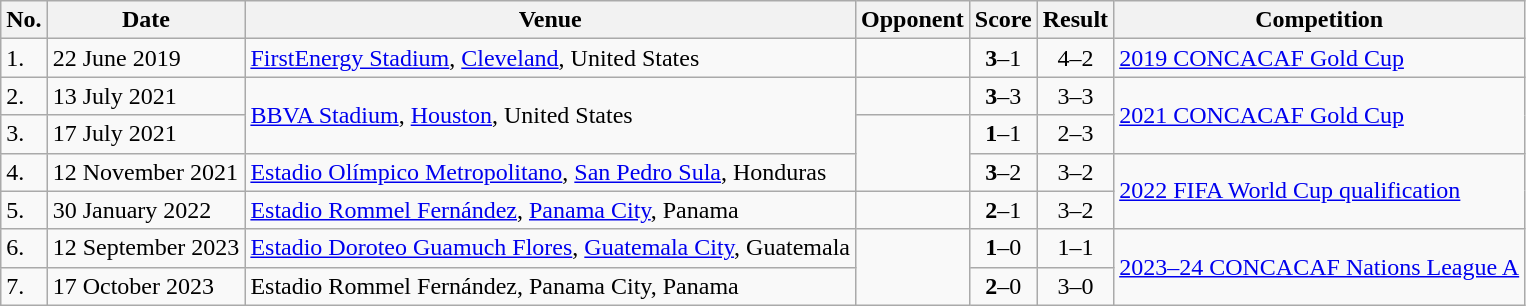<table class="wikitable" style="font-size:100%;">
<tr>
<th>No.</th>
<th>Date</th>
<th>Venue</th>
<th>Opponent</th>
<th>Score</th>
<th>Result</th>
<th>Competition</th>
</tr>
<tr>
<td>1.</td>
<td>22 June 2019</td>
<td><a href='#'>FirstEnergy Stadium</a>, <a href='#'>Cleveland</a>, United States</td>
<td></td>
<td align=center><strong>3</strong>–1</td>
<td align=center>4–2</td>
<td><a href='#'>2019 CONCACAF Gold Cup</a></td>
</tr>
<tr>
<td>2.</td>
<td>13 July 2021</td>
<td rowspan=2><a href='#'>BBVA Stadium</a>, <a href='#'>Houston</a>, United States</td>
<td></td>
<td align=center><strong>3</strong>–3</td>
<td align=center>3–3</td>
<td rowspan=2><a href='#'>2021 CONCACAF Gold Cup</a></td>
</tr>
<tr>
<td>3.</td>
<td>17 July 2021</td>
<td rowspan=2></td>
<td align=center><strong>1</strong>–1</td>
<td align=center>2–3</td>
</tr>
<tr>
<td>4.</td>
<td>12 November 2021</td>
<td><a href='#'>Estadio Olímpico Metropolitano</a>, <a href='#'>San Pedro Sula</a>, Honduras</td>
<td align=center><strong>3</strong>–2</td>
<td align=center>3–2</td>
<td rowspan=2><a href='#'>2022 FIFA World Cup qualification</a></td>
</tr>
<tr>
<td>5.</td>
<td>30 January 2022</td>
<td><a href='#'>Estadio Rommel Fernández</a>, <a href='#'>Panama City</a>, Panama</td>
<td></td>
<td align=center><strong>2</strong>–1</td>
<td align=center>3–2</td>
</tr>
<tr>
<td>6.</td>
<td>12 September 2023</td>
<td><a href='#'>Estadio Doroteo Guamuch Flores</a>, <a href='#'>Guatemala City</a>, Guatemala</td>
<td rowspan=2></td>
<td align=center><strong>1</strong>–0</td>
<td align=center>1–1</td>
<td rowspan=2><a href='#'>2023–24 CONCACAF Nations League A</a></td>
</tr>
<tr>
<td>7.</td>
<td>17 October 2023</td>
<td>Estadio Rommel Fernández, Panama City, Panama</td>
<td align=center><strong>2</strong>–0</td>
<td align=center>3–0</td>
</tr>
</table>
